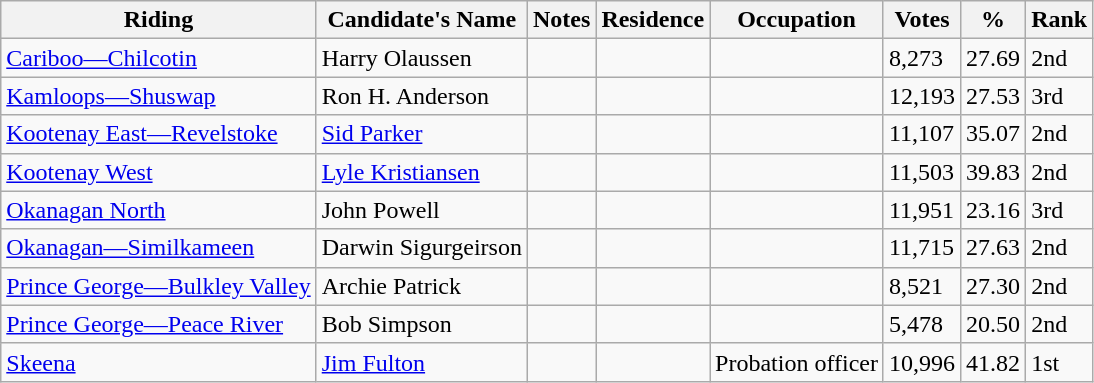<table class="wikitable sortable">
<tr>
<th>Riding<br></th>
<th>Candidate's Name</th>
<th>Notes</th>
<th>Residence</th>
<th>Occupation</th>
<th>Votes</th>
<th>%</th>
<th>Rank</th>
</tr>
<tr>
<td><a href='#'>Cariboo—Chilcotin</a></td>
<td>Harry Olaussen</td>
<td></td>
<td></td>
<td></td>
<td>8,273</td>
<td>27.69</td>
<td>2nd</td>
</tr>
<tr>
<td><a href='#'>Kamloops—Shuswap</a></td>
<td>Ron H. Anderson</td>
<td></td>
<td></td>
<td></td>
<td>12,193</td>
<td>27.53</td>
<td>3rd</td>
</tr>
<tr>
<td><a href='#'>Kootenay East—Revelstoke</a></td>
<td><a href='#'>Sid Parker</a></td>
<td></td>
<td></td>
<td></td>
<td>11,107</td>
<td>35.07</td>
<td>2nd</td>
</tr>
<tr>
<td><a href='#'>Kootenay West</a></td>
<td><a href='#'>Lyle Kristiansen</a></td>
<td></td>
<td></td>
<td></td>
<td>11,503</td>
<td>39.83</td>
<td>2nd</td>
</tr>
<tr>
<td><a href='#'>Okanagan North</a></td>
<td>John Powell</td>
<td></td>
<td></td>
<td></td>
<td>11,951</td>
<td>23.16</td>
<td>3rd</td>
</tr>
<tr>
<td><a href='#'>Okanagan—Similkameen</a></td>
<td>Darwin Sigurgeirson</td>
<td></td>
<td></td>
<td></td>
<td>11,715</td>
<td>27.63</td>
<td>2nd</td>
</tr>
<tr>
<td><a href='#'>Prince George—Bulkley Valley</a></td>
<td>Archie Patrick</td>
<td></td>
<td></td>
<td></td>
<td>8,521</td>
<td>27.30</td>
<td>2nd</td>
</tr>
<tr>
<td><a href='#'>Prince George—Peace River</a></td>
<td>Bob Simpson</td>
<td></td>
<td></td>
<td></td>
<td>5,478</td>
<td>20.50</td>
<td>2nd</td>
</tr>
<tr>
<td><a href='#'>Skeena</a></td>
<td><a href='#'>Jim Fulton</a></td>
<td></td>
<td></td>
<td>Probation officer</td>
<td>10,996</td>
<td>41.82</td>
<td>1st</td>
</tr>
</table>
